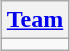<table class=wikitable style="text-align:center; margin:auto">
<tr>
<th><a href='#'>Team</a></th>
</tr>
<tr>
<td style="text-align: center;"></td>
</tr>
</table>
